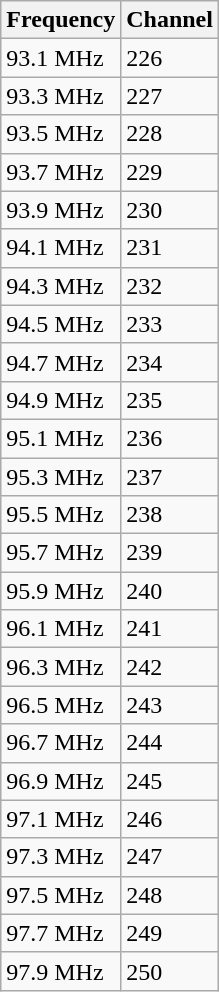<table class="wikitable" style="display:inline-table">
<tr>
<th>Frequency</th>
<th>Channel</th>
</tr>
<tr>
<td>93.1 MHz</td>
<td>226</td>
</tr>
<tr>
<td>93.3 MHz</td>
<td>227</td>
</tr>
<tr>
<td>93.5 MHz</td>
<td>228</td>
</tr>
<tr>
<td>93.7 MHz</td>
<td>229</td>
</tr>
<tr>
<td>93.9 MHz</td>
<td>230</td>
</tr>
<tr>
<td>94.1 MHz</td>
<td>231</td>
</tr>
<tr>
<td>94.3 MHz</td>
<td>232</td>
</tr>
<tr>
<td>94.5 MHz</td>
<td>233</td>
</tr>
<tr>
<td>94.7 MHz</td>
<td>234</td>
</tr>
<tr>
<td>94.9 MHz</td>
<td>235</td>
</tr>
<tr>
<td>95.1 MHz</td>
<td>236</td>
</tr>
<tr>
<td>95.3 MHz</td>
<td>237</td>
</tr>
<tr>
<td>95.5 MHz</td>
<td>238</td>
</tr>
<tr>
<td>95.7 MHz</td>
<td>239</td>
</tr>
<tr>
<td>95.9 MHz</td>
<td>240</td>
</tr>
<tr>
<td>96.1 MHz</td>
<td>241</td>
</tr>
<tr>
<td>96.3 MHz</td>
<td>242</td>
</tr>
<tr>
<td>96.5 MHz</td>
<td>243</td>
</tr>
<tr>
<td>96.7 MHz</td>
<td>244</td>
</tr>
<tr>
<td>96.9 MHz</td>
<td>245</td>
</tr>
<tr>
<td>97.1 MHz</td>
<td>246</td>
</tr>
<tr>
<td>97.3 MHz</td>
<td>247</td>
</tr>
<tr>
<td>97.5 MHz</td>
<td>248</td>
</tr>
<tr>
<td>97.7 MHz</td>
<td>249</td>
</tr>
<tr>
<td>97.9 MHz</td>
<td>250</td>
</tr>
</table>
